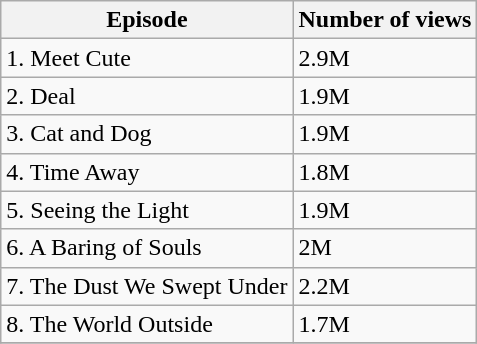<table class="wikitable">
<tr>
<th>Episode</th>
<th>Number of views</th>
</tr>
<tr>
<td>1. Meet Cute</td>
<td>2.9M</td>
</tr>
<tr>
<td>2. Deal</td>
<td>1.9M</td>
</tr>
<tr>
<td>3. Cat and Dog</td>
<td>1.9M</td>
</tr>
<tr>
<td>4. Time Away</td>
<td>1.8M</td>
</tr>
<tr>
<td>5. Seeing the Light</td>
<td>1.9M</td>
</tr>
<tr>
<td>6. A Baring of Souls</td>
<td>2M</td>
</tr>
<tr>
<td>7. The Dust We Swept Under</td>
<td>2.2M</td>
</tr>
<tr>
<td>8. The World Outside</td>
<td>1.7M</td>
</tr>
<tr>
</tr>
</table>
